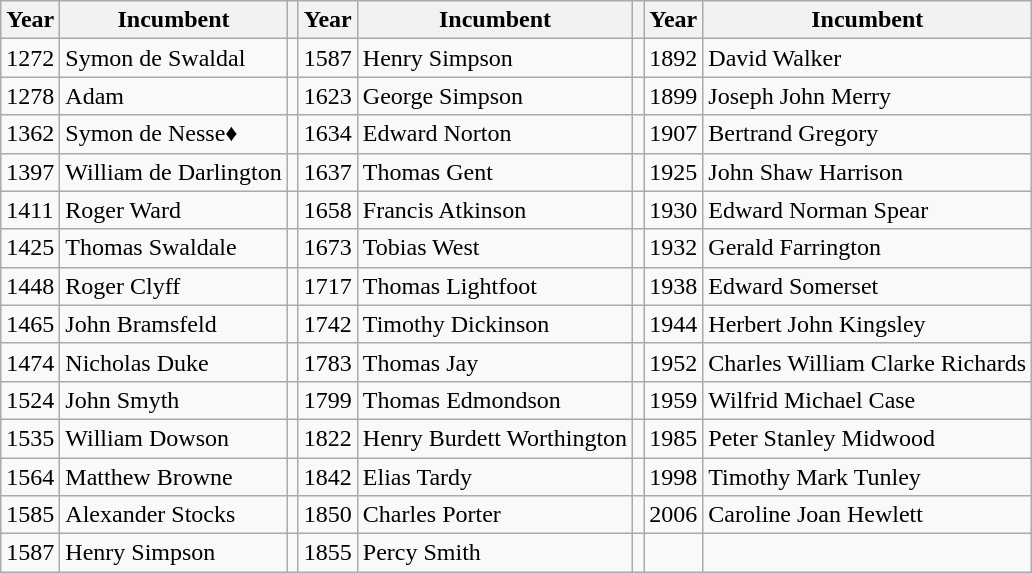<table class="wikitable">
<tr>
<th>Year</th>
<th>Incumbent</th>
<th></th>
<th>Year</th>
<th>Incumbent</th>
<th></th>
<th>Year</th>
<th>Incumbent</th>
</tr>
<tr>
<td>1272</td>
<td>Symon de Swaldal</td>
<td></td>
<td>1587</td>
<td>Henry Simpson</td>
<td></td>
<td>1892</td>
<td>David Walker</td>
</tr>
<tr>
<td>1278</td>
<td>Adam</td>
<td></td>
<td>1623</td>
<td>George Simpson</td>
<td></td>
<td>1899</td>
<td>Joseph John Merry</td>
</tr>
<tr>
<td>1362</td>
<td>Symon de Nesse♦</td>
<td></td>
<td>1634</td>
<td>Edward Norton</td>
<td></td>
<td>1907</td>
<td>Bertrand Gregory</td>
</tr>
<tr>
<td>1397</td>
<td>William de Darlington</td>
<td></td>
<td>1637</td>
<td>Thomas Gent</td>
<td></td>
<td>1925</td>
<td>John Shaw Harrison</td>
</tr>
<tr>
<td>1411</td>
<td>Roger Ward</td>
<td></td>
<td>1658</td>
<td>Francis Atkinson</td>
<td></td>
<td>1930</td>
<td>Edward Norman Spear</td>
</tr>
<tr>
<td>1425</td>
<td>Thomas Swaldale</td>
<td></td>
<td>1673</td>
<td>Tobias West</td>
<td></td>
<td>1932</td>
<td>Gerald Farrington</td>
</tr>
<tr>
<td>1448</td>
<td>Roger Clyff</td>
<td></td>
<td>1717</td>
<td>Thomas Lightfoot</td>
<td></td>
<td>1938</td>
<td>Edward Somerset</td>
</tr>
<tr>
<td>1465</td>
<td>John Bramsfeld</td>
<td></td>
<td>1742</td>
<td>Timothy Dickinson</td>
<td></td>
<td>1944</td>
<td>Herbert John Kingsley</td>
</tr>
<tr>
<td>1474</td>
<td>Nicholas Duke</td>
<td></td>
<td>1783</td>
<td>Thomas Jay</td>
<td></td>
<td>1952</td>
<td>Charles William Clarke Richards</td>
</tr>
<tr>
<td>1524</td>
<td>John Smyth</td>
<td></td>
<td>1799</td>
<td>Thomas Edmondson</td>
<td></td>
<td>1959</td>
<td>Wilfrid Michael Case</td>
</tr>
<tr>
<td>1535</td>
<td>William Dowson</td>
<td></td>
<td>1822</td>
<td>Henry Burdett Worthington</td>
<td></td>
<td>1985</td>
<td>Peter Stanley Midwood</td>
</tr>
<tr>
<td>1564</td>
<td>Matthew Browne</td>
<td></td>
<td>1842</td>
<td>Elias Tardy</td>
<td></td>
<td>1998</td>
<td>Timothy Mark Tunley</td>
</tr>
<tr>
<td>1585</td>
<td>Alexander Stocks</td>
<td></td>
<td>1850</td>
<td>Charles Porter</td>
<td></td>
<td>2006</td>
<td>Caroline Joan Hewlett</td>
</tr>
<tr>
<td>1587</td>
<td>Henry Simpson</td>
<td></td>
<td>1855</td>
<td>Percy Smith</td>
<td></td>
<td></td>
<td></td>
</tr>
</table>
